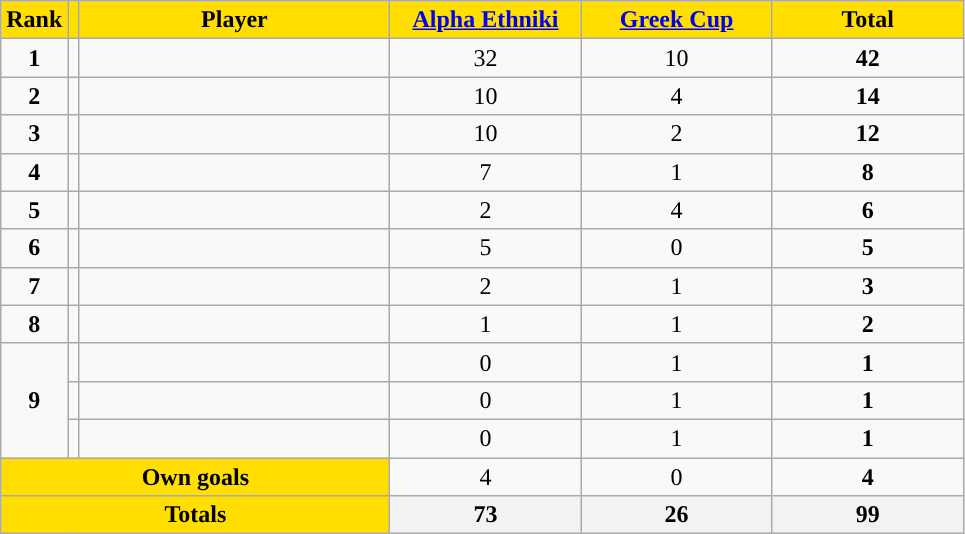<table class="wikitable sortable" style="text-align: center">
<tr>
<th style="background:#FFDE00">Rank</th>
<th style="background:#FFDE00"></th>
<th width=200 style="background:#FFDE00">Player</th>
<th width=120 style="background:#FFDE00"><a href='#'>Alpha Ethniki</a></th>
<th width=120 style="background:#FFDE00"><a href='#'>Greek Cup</a></th>
<th width=120 style="background:#FFDE00">Total</th>
</tr>
<tr>
<td><strong>1</strong></td>
<td></td>
<td align=left></td>
<td>32</td>
<td>10</td>
<td><strong>42</strong></td>
</tr>
<tr>
<td><strong>2</strong></td>
<td></td>
<td align=left></td>
<td>10</td>
<td>4</td>
<td><strong>14</strong></td>
</tr>
<tr>
<td><strong>3</strong></td>
<td></td>
<td align=left></td>
<td>10</td>
<td>2</td>
<td><strong>12</strong></td>
</tr>
<tr>
<td><strong>4</strong></td>
<td></td>
<td align=left></td>
<td>7</td>
<td>1</td>
<td><strong>8</strong></td>
</tr>
<tr>
<td><strong>5</strong></td>
<td></td>
<td align=left></td>
<td>2</td>
<td>4</td>
<td><strong>6</strong></td>
</tr>
<tr>
<td><strong>6</strong></td>
<td></td>
<td align=left></td>
<td>5</td>
<td>0</td>
<td><strong>5</strong></td>
</tr>
<tr>
<td><strong>7</strong></td>
<td></td>
<td align=left></td>
<td>2</td>
<td>1</td>
<td><strong>3</strong></td>
</tr>
<tr>
<td><strong>8</strong></td>
<td></td>
<td align=left></td>
<td>1</td>
<td>1</td>
<td><strong>2</strong></td>
</tr>
<tr>
<td rowspan=3><strong>9</strong></td>
<td></td>
<td align=left></td>
<td>0</td>
<td>1</td>
<td><strong>1</strong></td>
</tr>
<tr>
<td></td>
<td align=left></td>
<td>0</td>
<td>1</td>
<td><strong>1</strong></td>
</tr>
<tr>
<td></td>
<td align=left></td>
<td>0</td>
<td>1</td>
<td><strong>1</strong></td>
</tr>
<tr class="sortbottom">
<td colspan=3 style="background:#FFDE00"><strong>Own goals</strong></td>
<td>4</td>
<td>0</td>
<td><strong>4</strong></td>
</tr>
<tr class="sortbottom">
<th colspan=3 style="background:#FFDE00"><strong>Totals</strong></th>
<th><strong>73</strong></th>
<th><strong>26</strong></th>
<th><strong>99</strong></th>
</tr>
</table>
